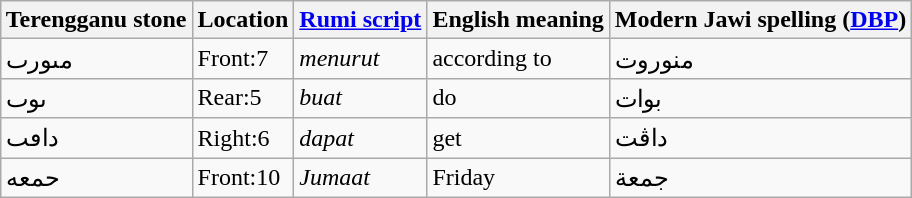<table class="wikitable" style="margin: 1em auto 1em auto;">
<tr>
<th>Terengganu stone</th>
<th>Location</th>
<th><a href='#'>Rumi script</a></th>
<th>English meaning</th>
<th>Modern Jawi spelling (<a href='#'>DBP</a>)</th>
</tr>
<tr>
<td>مٮورٮ</td>
<td>Front:7</td>
<td><em>menurut</em></td>
<td>according to</td>
<td>منوروت</td>
</tr>
<tr>
<td>ٮوٮ</td>
<td>Rear:5</td>
<td><em>buat</em></td>
<td>do</td>
<td>بوات</td>
</tr>
<tr>
<td>داٯٮ</td>
<td>Right:6</td>
<td><em>dapat</em></td>
<td>get</td>
<td>داڤت</td>
</tr>
<tr>
<td>حمعه</td>
<td>Front:10</td>
<td><em>Jumaat</em></td>
<td>Friday</td>
<td>جمعة</td>
</tr>
</table>
